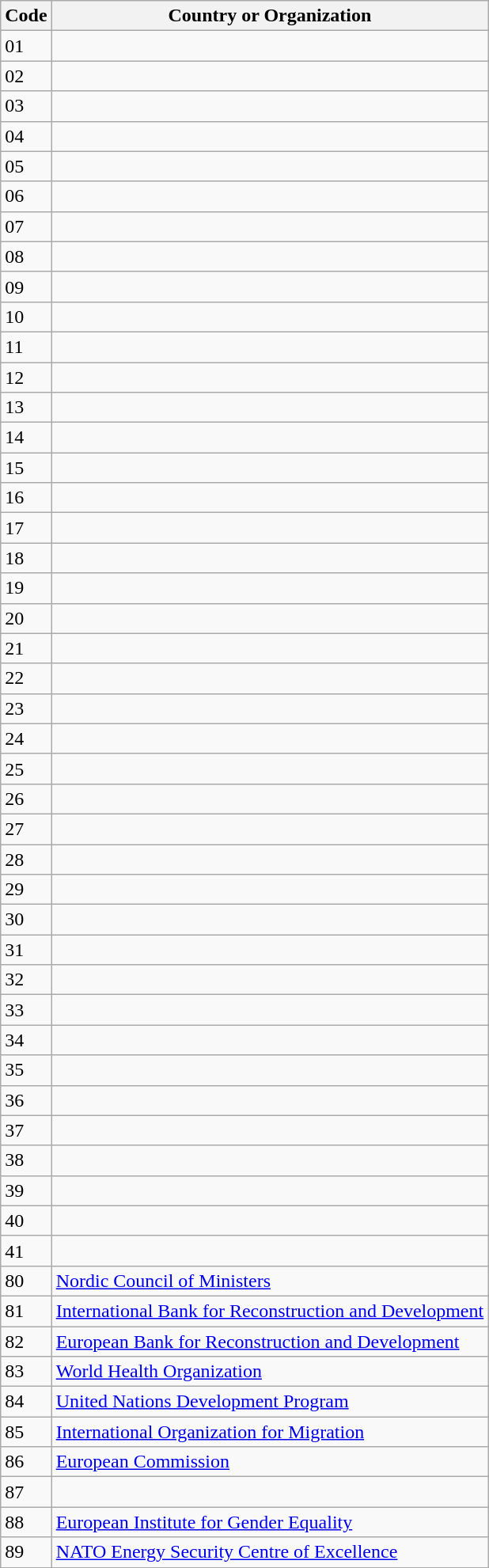<table class="wikitable">
<tr>
<th>Code</th>
<th>Country or Organization</th>
</tr>
<tr>
<td>01</td>
<td></td>
</tr>
<tr>
<td>02</td>
<td></td>
</tr>
<tr>
<td>03</td>
<td></td>
</tr>
<tr>
<td>04</td>
<td></td>
</tr>
<tr>
<td>05</td>
<td></td>
</tr>
<tr>
<td>06</td>
<td></td>
</tr>
<tr>
<td>07</td>
<td></td>
</tr>
<tr>
<td>08</td>
<td></td>
</tr>
<tr>
<td>09</td>
<td></td>
</tr>
<tr>
<td>10</td>
<td></td>
</tr>
<tr>
<td>11</td>
<td></td>
</tr>
<tr>
<td>12</td>
<td></td>
</tr>
<tr>
<td>13</td>
<td></td>
</tr>
<tr>
<td>14</td>
<td></td>
</tr>
<tr>
<td>15</td>
<td></td>
</tr>
<tr>
<td>16</td>
<td></td>
</tr>
<tr>
<td>17</td>
<td></td>
</tr>
<tr>
<td>18</td>
<td></td>
</tr>
<tr>
<td>19</td>
<td></td>
</tr>
<tr>
<td>20</td>
<td></td>
</tr>
<tr>
<td>21</td>
<td></td>
</tr>
<tr>
<td>22</td>
<td></td>
</tr>
<tr>
<td>23</td>
<td></td>
</tr>
<tr>
<td>24</td>
<td></td>
</tr>
<tr>
<td>25</td>
<td></td>
</tr>
<tr>
<td>26</td>
<td></td>
</tr>
<tr>
<td>27</td>
<td></td>
</tr>
<tr>
<td>28</td>
<td></td>
</tr>
<tr>
<td>29</td>
<td></td>
</tr>
<tr>
<td>30</td>
<td></td>
</tr>
<tr>
<td>31</td>
<td></td>
</tr>
<tr>
<td>32</td>
<td></td>
</tr>
<tr>
<td>33</td>
<td></td>
</tr>
<tr>
<td>34</td>
<td></td>
</tr>
<tr>
<td>35</td>
<td></td>
</tr>
<tr>
<td>36</td>
<td></td>
</tr>
<tr>
<td>37</td>
<td></td>
</tr>
<tr>
<td>38</td>
<td></td>
</tr>
<tr>
<td>39</td>
<td></td>
</tr>
<tr>
<td>40</td>
<td></td>
</tr>
<tr>
<td>41</td>
<td></td>
</tr>
<tr>
<td>80</td>
<td> <a href='#'>Nordic Council of Ministers</a></td>
</tr>
<tr>
<td>81</td>
<td> <a href='#'>International Bank for Reconstruction and Development</a></td>
</tr>
<tr>
<td>82</td>
<td> <a href='#'>European Bank for Reconstruction and Development</a></td>
</tr>
<tr>
<td>83</td>
<td> <a href='#'>World Health Organization</a></td>
</tr>
<tr>
<td>84</td>
<td> <a href='#'>United Nations Development Program</a></td>
</tr>
<tr>
<td>85</td>
<td><a href='#'>International Organization for Migration</a></td>
</tr>
<tr>
<td>86</td>
<td> <a href='#'>European Commission</a></td>
</tr>
<tr>
<td>87</td>
<td></td>
</tr>
<tr>
<td>88</td>
<td><a href='#'>European Institute for Gender Equality</a></td>
</tr>
<tr>
<td>89</td>
<td><a href='#'>NATO Energy Security Centre of Excellence</a></td>
</tr>
</table>
